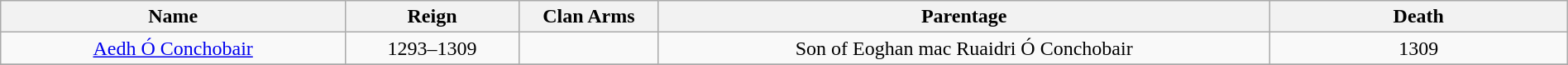<table style="text-align:center; width:100%" class="wikitable">
<tr>
<th style="width:22%">Name</th>
<th>Reign</th>
<th style="width:105px">Clan Arms</th>
<th>Parentage</th>
<th style="width:19%">Death</th>
</tr>
<tr>
<td><a href='#'>Aedh Ó Conchobair</a></td>
<td>1293–1309</td>
<td></td>
<td>Son of Eoghan mac Ruaidri Ó Conchobair</td>
<td>1309</td>
</tr>
<tr>
</tr>
</table>
